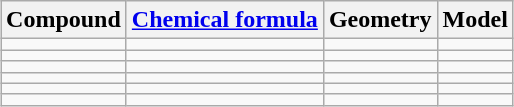<table class="wikitable" style="margin: 1em auto 1em auto">
<tr>
<th>Compound</th>
<th><a href='#'>Chemical formula</a></th>
<th>Geometry</th>
<th>Model</th>
</tr>
<tr>
<td></td>
<td></td>
<td></td>
<td></td>
</tr>
<tr>
<td></td>
<td></td>
<td></td>
<td></td>
</tr>
<tr>
<td></td>
<td></td>
<td></td>
<td></td>
</tr>
<tr>
<td></td>
<td></td>
<td></td>
<td></td>
</tr>
<tr>
<td></td>
<td></td>
<td></td>
<td></td>
</tr>
<tr>
<td></td>
<td></td>
<td></td>
<td></td>
</tr>
</table>
